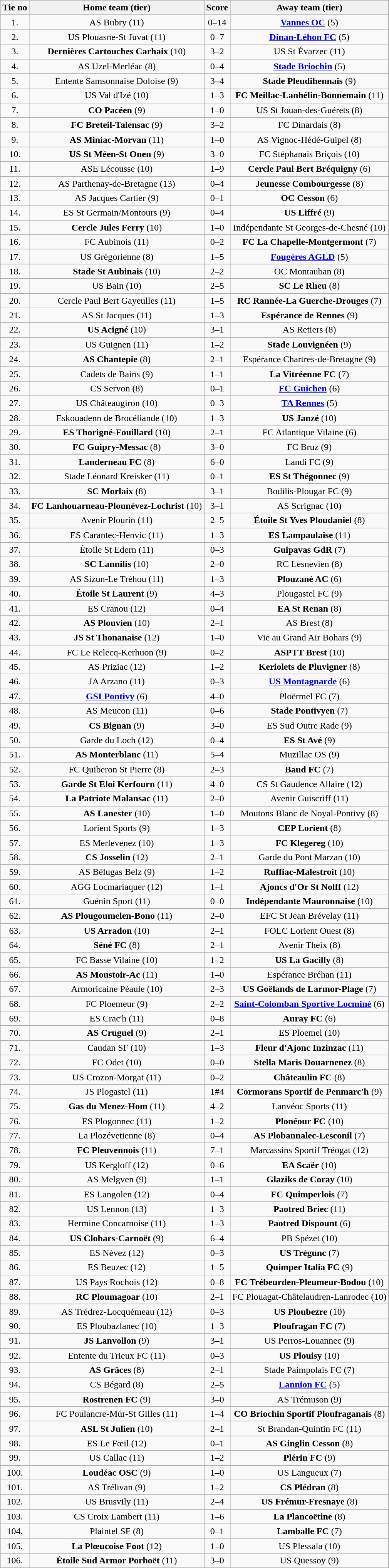<table class="wikitable" style="text-align: center">
<tr>
<th>Tie no</th>
<th>Home team (tier)</th>
<th>Score</th>
<th>Away team (tier)</th>
</tr>
<tr>
<td>1.</td>
<td>AS Bubry (11)</td>
<td>0–14</td>
<td><strong><a href='#'>Vannes OC</a></strong> (5)</td>
</tr>
<tr>
<td>2.</td>
<td>US Plouasne-St Juvat (11)</td>
<td>0–7</td>
<td><strong><a href='#'>Dinan-Léhon FC</a></strong> (5)</td>
</tr>
<tr>
<td>3.</td>
<td><strong>Dernières Cartouches Carhaix</strong> (10)</td>
<td>3–2 </td>
<td>US St Évarzec (11)</td>
</tr>
<tr>
<td>4.</td>
<td>AS Uzel-Merléac (8)</td>
<td>0–4</td>
<td><strong><a href='#'>Stade Briochin</a></strong> (5)</td>
</tr>
<tr>
<td>5.</td>
<td>Entente Samsonnaise Doloise (9)</td>
<td>3–4 </td>
<td><strong>Stade Pleudihennais</strong> (9)</td>
</tr>
<tr>
<td>6.</td>
<td>US Val d'Izé (10)</td>
<td>1–3</td>
<td><strong>FC Meillac-Lanhélin-Bonnemain</strong> (11)</td>
</tr>
<tr>
<td>7.</td>
<td><strong>CO Pacéen</strong> (9)</td>
<td>1–0</td>
<td>US St Jouan-des-Guérets (8)</td>
</tr>
<tr>
<td>8.</td>
<td><strong>FC Breteil-Talensac</strong> (9)</td>
<td>3–2</td>
<td>FC Dinardais (8)</td>
</tr>
<tr>
<td>9.</td>
<td><strong>AS Miniac-Morvan</strong> (11)</td>
<td>1–0</td>
<td>AS Vignoc-Hédé-Guipel (8)</td>
</tr>
<tr>
<td>10.</td>
<td><strong>US St Méen-St Onen</strong> (9)</td>
<td>3–0</td>
<td>FC Stéphanais Briçois (10)</td>
</tr>
<tr>
<td>11.</td>
<td>ASE Lécousse (10)</td>
<td>1–9</td>
<td><strong>Cercle Paul Bert Bréquigny</strong> (6)</td>
</tr>
<tr>
<td>12.</td>
<td>AS Parthenay-de-Bretagne (13)</td>
<td>0–4</td>
<td><strong>Jeunesse Combourgesse</strong> (8)</td>
</tr>
<tr>
<td>13.</td>
<td>AS Jacques Cartier (9)</td>
<td>0–1</td>
<td><strong>OC Cesson</strong> (6)</td>
</tr>
<tr>
<td>14.</td>
<td>ES St Germain/Montours (9)</td>
<td>0–4</td>
<td><strong>US Liffré</strong> (9)</td>
</tr>
<tr>
<td>15.</td>
<td><strong>Cercle Jules Ferry</strong> (10)</td>
<td>1–0</td>
<td>Indépendante St Georges-de-Chesné (10)</td>
</tr>
<tr>
<td>16.</td>
<td>FC Aubinois (11)</td>
<td>0–2 </td>
<td><strong>FC La Chapelle-Montgermont</strong> (7)</td>
</tr>
<tr>
<td>17.</td>
<td>US Grégorienne (8)</td>
<td>1–5</td>
<td><strong><a href='#'>Fougères AGLD</a></strong> (5)</td>
</tr>
<tr>
<td>18.</td>
<td><strong>Stade St Aubinais</strong> (10)</td>
<td>2–2 </td>
<td>OC Montauban (8)</td>
</tr>
<tr>
<td>19.</td>
<td>US Bain (10)</td>
<td>2–5</td>
<td><strong>SC Le Rheu</strong> (8)</td>
</tr>
<tr>
<td>20.</td>
<td>Cercle Paul Bert Gayeulles (11)</td>
<td>1–5</td>
<td><strong>RC Rannée-La Guerche-Drouges</strong> (7)</td>
</tr>
<tr>
<td>21.</td>
<td>AS St Jacques (11)</td>
<td>1–3</td>
<td><strong>Espérance de Rennes</strong> (9)</td>
</tr>
<tr>
<td>22.</td>
<td><strong>US Acigné</strong> (10)</td>
<td>3–1</td>
<td>AS Retiers (8)</td>
</tr>
<tr>
<td>23.</td>
<td>US Guignen (11)</td>
<td>1–2 </td>
<td><strong>Stade Louvignéen</strong> (9)</td>
</tr>
<tr>
<td>24.</td>
<td><strong>AS Chantepie</strong> (8)</td>
<td>2–1</td>
<td>Espérance Chartres-de-Bretagne (9)</td>
</tr>
<tr>
<td>25.</td>
<td>Cadets de Bains (9)</td>
<td>1–1 </td>
<td><strong>La Vitréenne FC</strong> (7)</td>
</tr>
<tr>
<td>26.</td>
<td>CS Servon (8)</td>
<td>0–1</td>
<td><strong><a href='#'>FC Guichen</a></strong> (6)</td>
</tr>
<tr>
<td>27.</td>
<td>US Châteaugiron (10)</td>
<td>0–3</td>
<td><strong><a href='#'>TA Rennes</a></strong> (5)</td>
</tr>
<tr>
<td>28.</td>
<td>Eskouadenn de Brocéliande (10)</td>
<td>1–3</td>
<td><strong>US Janzé</strong> (10)</td>
</tr>
<tr>
<td>29.</td>
<td><strong>ES Thorigné-Fouillard</strong> (10)</td>
<td>2–1 </td>
<td>FC Atlantique Vilaine (6)</td>
</tr>
<tr>
<td>30.</td>
<td><strong>FC Guipry-Messac</strong> (8)</td>
<td>3–0</td>
<td>FC Bruz (9)</td>
</tr>
<tr>
<td>31.</td>
<td><strong>Landerneau FC</strong> (8)</td>
<td>6–0</td>
<td>Landi FC (9)</td>
</tr>
<tr>
<td>32.</td>
<td>Stade Léonard Kreisker (11)</td>
<td>0–1</td>
<td><strong>ES St Thégonnec</strong> (9)</td>
</tr>
<tr>
<td>33.</td>
<td><strong>SC Morlaix</strong> (8)</td>
<td>3–1</td>
<td>Bodilis-Plougar FC (9)</td>
</tr>
<tr>
<td>34.</td>
<td><strong>FC Lanhouarneau-Plounévez-Lochrist</strong> (10)</td>
<td>3–1</td>
<td>AS Scrignac (10)</td>
</tr>
<tr>
<td>35.</td>
<td>Avenir Plourin (11)</td>
<td>2–5</td>
<td><strong>Étoile St Yves Ploudaniel</strong> (8)</td>
</tr>
<tr>
<td>36.</td>
<td>ES Carantec-Henvic (11)</td>
<td>1–3</td>
<td><strong>ES Lampaulaise</strong> (11)</td>
</tr>
<tr>
<td>37.</td>
<td>Étoile St Edern (11)</td>
<td>0–3</td>
<td><strong>Guipavas GdR</strong> (7)</td>
</tr>
<tr>
<td>38.</td>
<td><strong>SC Lannilis</strong> (10)</td>
<td>2–0</td>
<td>RC Lesnevien (8)</td>
</tr>
<tr>
<td>39.</td>
<td>AS Sizun-Le Tréhou (11)</td>
<td>1–3</td>
<td><strong>Plouzané AC</strong> (6)</td>
</tr>
<tr>
<td>40.</td>
<td><strong>Étoile St Laurent</strong> (9)</td>
<td>4–3</td>
<td>Plougastel FC (9)</td>
</tr>
<tr>
<td>41.</td>
<td>ES Cranou (12)</td>
<td>0–4</td>
<td><strong>EA St Renan</strong> (8)</td>
</tr>
<tr>
<td>42.</td>
<td><strong>AS Plouvien</strong> (10)</td>
<td>2–1</td>
<td>AS Brest (8)</td>
</tr>
<tr>
<td>43.</td>
<td><strong>JS St Thonanaise</strong> (12)</td>
<td>1–0 </td>
<td>Vie au Grand Air Bohars (9)</td>
</tr>
<tr>
<td>44.</td>
<td>FC Le Relecq-Kerhuon (9)</td>
<td>0–2</td>
<td><strong>ASPTT Brest</strong> (10)</td>
</tr>
<tr>
<td>45.</td>
<td>AS Priziac (12)</td>
<td>1–2</td>
<td><strong>Keriolets de Pluvigner</strong> (8)</td>
</tr>
<tr>
<td>46.</td>
<td>JA Arzano (11)</td>
<td>0–3</td>
<td><strong><a href='#'>US Montagnarde</a></strong> (6)</td>
</tr>
<tr>
<td>47.</td>
<td><strong><a href='#'>GSI Pontivy</a></strong> (6)</td>
<td>4–0</td>
<td>Ploërmel FC (7)</td>
</tr>
<tr>
<td>48.</td>
<td>AS Meucon (11)</td>
<td>0–6</td>
<td><strong>Stade Pontivyen</strong> (7)</td>
</tr>
<tr>
<td>49.</td>
<td><strong>CS Bignan</strong> (9)</td>
<td>3–0</td>
<td>ES Sud Outre Rade (9)</td>
</tr>
<tr>
<td>50.</td>
<td>Garde du Loch (12)</td>
<td>0–4</td>
<td><strong>ES St Avé</strong> (9)</td>
</tr>
<tr>
<td>51.</td>
<td><strong>AS Monterblanc</strong> (11)</td>
<td>5–4 </td>
<td>Muzillac OS (9)</td>
</tr>
<tr>
<td>52.</td>
<td>FC Quiberon St Pierre (8)</td>
<td>2–3 </td>
<td><strong>Baud FC</strong> (7)</td>
</tr>
<tr>
<td>53.</td>
<td><strong>Garde St Eloi Kerfourn</strong> (11)</td>
<td>4–0</td>
<td>CS St Gaudence Allaire (12)</td>
</tr>
<tr>
<td>54.</td>
<td><strong>La Patriote Malansac</strong> (11)</td>
<td>2–0</td>
<td>Avenir Guiscriff (11)</td>
</tr>
<tr>
<td>55.</td>
<td><strong>AS Lanester</strong> (10)</td>
<td>1–0</td>
<td>Moutons Blanc de Noyal-Pontivy (8)</td>
</tr>
<tr>
<td>56.</td>
<td>Lorient Sports (9)</td>
<td>1–3</td>
<td><strong>CEP Lorient</strong> (8)</td>
</tr>
<tr>
<td>57.</td>
<td>ES Merlevenez (10)</td>
<td>1–3</td>
<td><strong>FC Klegereg</strong> (10)</td>
</tr>
<tr>
<td>58.</td>
<td><strong>CS Josselin</strong> (12)</td>
<td>2–1 </td>
<td>Garde du Pont Marzan (10)</td>
</tr>
<tr>
<td>59.</td>
<td>AS Bélugas Belz (9)</td>
<td>1–2</td>
<td><strong>Ruffiac-Malestroit</strong> (10)</td>
</tr>
<tr>
<td>60.</td>
<td>AGG Locmariaquer (12)</td>
<td>1–1 </td>
<td><strong>Ajoncs d'Or St Nolff</strong> (12)</td>
</tr>
<tr>
<td>61.</td>
<td>Guénin Sport (11)</td>
<td>0–0 </td>
<td><strong>Indépendante Mauronnaise</strong> (10)</td>
</tr>
<tr>
<td>62.</td>
<td><strong>AS Plougoumelen-Bono</strong> (11)</td>
<td>2–0</td>
<td>EFC St Jean Brévelay (11)</td>
</tr>
<tr>
<td>63.</td>
<td><strong>US Arradon</strong> (10)</td>
<td>2–1</td>
<td>FOLC Lorient Ouest (8)</td>
</tr>
<tr>
<td>64.</td>
<td><strong>Séné FC</strong> (8)</td>
<td>2–1</td>
<td>Avenir Theix (8)</td>
</tr>
<tr>
<td>65.</td>
<td>FC Basse Vilaine (10)</td>
<td>1–2 </td>
<td><strong>US La Gacilly</strong> (8)</td>
</tr>
<tr>
<td>66.</td>
<td><strong>AS Moustoir-Ac</strong> (11)</td>
<td>1–0</td>
<td>Espérance Bréhan (11)</td>
</tr>
<tr>
<td>67.</td>
<td>Armoricaine Péaule (10)</td>
<td>2–3</td>
<td><strong>US Goëlands de Larmor-Plage</strong> (7)</td>
</tr>
<tr>
<td>68.</td>
<td>FC Ploemeur (9)</td>
<td>2–2 </td>
<td><strong><a href='#'>Saint-Colomban Sportive Locminé</a></strong> (6)</td>
</tr>
<tr>
<td>69.</td>
<td>ES Crac'h (11)</td>
<td>0–8</td>
<td><strong>Auray FC</strong> (6)</td>
</tr>
<tr>
<td>70.</td>
<td><strong>AS Cruguel</strong> (9)</td>
<td>2–1</td>
<td>ES Ploemel (10)</td>
</tr>
<tr>
<td>71.</td>
<td>Caudan SF (10)</td>
<td>1–3</td>
<td><strong>Fleur d'Ajonc Inzinzac</strong> (11)</td>
</tr>
<tr>
<td>72.</td>
<td>FC Odet (10)</td>
<td>0–0 </td>
<td><strong>Stella Maris Douarnenez</strong> (8)</td>
</tr>
<tr>
<td>73.</td>
<td>US Crozon-Morgat (11)</td>
<td>0–2</td>
<td><strong>Châteaulin FC</strong> (8)</td>
</tr>
<tr>
<td>74.</td>
<td>JS Plogastel (11)</td>
<td>1#4</td>
<td><strong>Cormorans Sportif de Penmarc'h</strong> (9)</td>
</tr>
<tr>
<td>75.</td>
<td><strong>Gas du Menez-Hom</strong> (11)</td>
<td>4–2 </td>
<td>Lanvéoc Sports (11)</td>
</tr>
<tr>
<td>76.</td>
<td>ES Plogonnec (11)</td>
<td>1–2</td>
<td><strong>Plonéour FC</strong> (10)</td>
</tr>
<tr>
<td>77.</td>
<td>La Plozévetienne (8)</td>
<td>0–4</td>
<td><strong>AS Plobannalec-Lesconil</strong> (7)</td>
</tr>
<tr>
<td>78.</td>
<td><strong>FC Pleuvennois</strong> (11)</td>
<td>7–1</td>
<td>Marcassins Sportif Tréogat (12)</td>
</tr>
<tr>
<td>79.</td>
<td>US Kergloff (12)</td>
<td>0–6</td>
<td><strong>EA Scaër</strong> (10)</td>
</tr>
<tr>
<td>80.</td>
<td>AS Melgven (9)</td>
<td>1–1 </td>
<td><strong>Glaziks de Coray</strong> (10)</td>
</tr>
<tr>
<td>81.</td>
<td>ES Langolen (12)</td>
<td>0–4</td>
<td><strong>FC Quimperlois</strong> (7)</td>
</tr>
<tr>
<td>82.</td>
<td>US Lennon (13)</td>
<td>1–3</td>
<td><strong>Paotred Briec</strong> (11)</td>
</tr>
<tr>
<td>83.</td>
<td>Hermine Concarnoise (11)</td>
<td>1–3</td>
<td><strong>Paotred Dispount</strong> (6)</td>
</tr>
<tr>
<td>84.</td>
<td><strong>US Clohars-Carnoët</strong> (9)</td>
<td>6–4 </td>
<td>PB Spézet (10)</td>
</tr>
<tr>
<td>85.</td>
<td>ES Névez (12)</td>
<td>0–3</td>
<td><strong>US Trégunc</strong> (7)</td>
</tr>
<tr>
<td>86.</td>
<td>ES Beuzec (12)</td>
<td>1–5</td>
<td><strong>Quimper Italia FC</strong> (9)</td>
</tr>
<tr>
<td>87.</td>
<td>US Pays Rochois (12)</td>
<td>0–8</td>
<td><strong>FC Trébeurden-Pleumeur-Bodou</strong> (10)</td>
</tr>
<tr>
<td>88.</td>
<td><strong>RC Ploumagoar</strong> (10)</td>
<td>2–1</td>
<td>FC Plouagat-Châtelaudren-Lanrodec (10)</td>
</tr>
<tr>
<td>89.</td>
<td>AS Trédrez-Locquémeau (12)</td>
<td>0–3</td>
<td><strong>US Ploubezre</strong> (10)</td>
</tr>
<tr>
<td>90.</td>
<td>ES Ploubazlanec (10)</td>
<td>1–3</td>
<td><strong>Ploufragan FC</strong> (7)</td>
</tr>
<tr>
<td>91.</td>
<td><strong>JS Lanvollon</strong> (9)</td>
<td>3–1</td>
<td>US Perros-Louannec (9)</td>
</tr>
<tr>
<td>92.</td>
<td>Entente du Trieux FC (11)</td>
<td>0–3</td>
<td><strong>US Plouisy</strong> (10)</td>
</tr>
<tr>
<td>93.</td>
<td><strong>AS Grâces</strong> (8)</td>
<td>2–1</td>
<td>Stade Paimpolais FC (7)</td>
</tr>
<tr>
<td>94.</td>
<td>CS Bégard (8)</td>
<td>2–5</td>
<td><strong><a href='#'>Lannion FC</a></strong> (5)</td>
</tr>
<tr>
<td>95.</td>
<td><strong>Rostrenen FC</strong> (9)</td>
<td>3–0</td>
<td>AS Trémuson (9)</td>
</tr>
<tr>
<td>96.</td>
<td>FC Poulancre-Múr-St Gilles (11)</td>
<td>1–4</td>
<td><strong>CO Briochin Sportif Ploufraganais</strong> (8)</td>
</tr>
<tr>
<td>97.</td>
<td><strong>ASL St Julien</strong> (10)</td>
<td>2–1</td>
<td>St Brandan-Quintin FC (11)</td>
</tr>
<tr>
<td>98.</td>
<td>ES Le Fœil (12)</td>
<td>0–1</td>
<td><strong>AS Ginglin Cesson</strong> (8)</td>
</tr>
<tr>
<td>99.</td>
<td>US Callac (11)</td>
<td>1–2</td>
<td><strong>Plérin FC</strong> (9)</td>
</tr>
<tr>
<td>100.</td>
<td><strong>Loudéac OSC</strong> (9)</td>
<td>1–0</td>
<td>US Langueux (7)</td>
</tr>
<tr>
<td>101.</td>
<td>AS Trélivan (9)</td>
<td>1–2</td>
<td><strong>CS Plédran</strong> (8)</td>
</tr>
<tr>
<td>102.</td>
<td>US Brusvily (11)</td>
<td>2–4 </td>
<td><strong>US Frémur-Fresnaye</strong> (8)</td>
</tr>
<tr>
<td>103.</td>
<td>CS Croix Lambert (11)</td>
<td>1–6</td>
<td><strong>La Plancoëtine</strong> (8)</td>
</tr>
<tr>
<td>104.</td>
<td>Plaintel SF (8)</td>
<td>0–1</td>
<td><strong>Lamballe FC</strong> (7)</td>
</tr>
<tr>
<td>105.</td>
<td><strong>La Plœucoise Foot</strong> (12)</td>
<td>1–0</td>
<td>US Plessala (10)</td>
</tr>
<tr>
<td>106.</td>
<td><strong>Étoile Sud Armor Porhoët</strong> (11)</td>
<td>3–0</td>
<td>US Quessoy (9)</td>
</tr>
</table>
